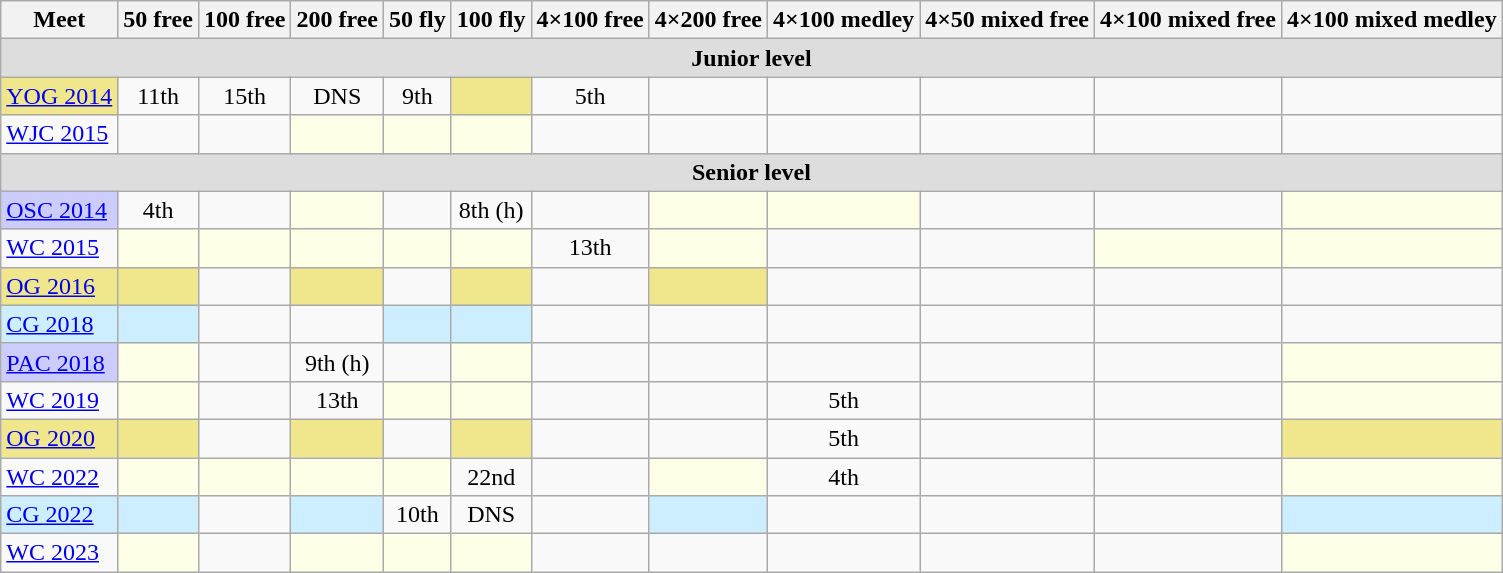<table class="sortable wikitable">
<tr>
<th>Meet</th>
<th class="unsortable">50 free</th>
<th class="unsortable">100 free</th>
<th class="unsortable">200 free</th>
<th class="unsortable">50 fly</th>
<th class="unsortable">100 fly</th>
<th class="unsortable">4×100 free</th>
<th class="unsortable">4×200 free</th>
<th class="unsortable">4×100 medley</th>
<th class="unsortable">4×50 mixed free</th>
<th class="unsortable">4×100 mixed free</th>
<th class="unsortable">4×100 mixed medley</th>
</tr>
<tr bgcolor="#DDDDDD">
<td colspan="12" align="center"><strong>Junior level</strong></td>
</tr>
<tr>
<td style="background:#f0e68c"><a href='#'>YOG 2014</a></td>
<td align="center">11th</td>
<td align="center">15th</td>
<td align="center">DNS</td>
<td align="center">9th</td>
<td style="background:#f0e68c"></td>
<td align="center">5th</td>
<td></td>
<td align="center"></td>
<td></td>
<td align="center"></td>
<td align="center"></td>
</tr>
<tr>
<td><a href='#'>WJC 2015</a></td>
<td align="center"></td>
<td align="center"></td>
<td style="background:#fdffe7"></td>
<td style="background:#fdffe7"></td>
<td style="background:#fdffe7"></td>
<td align="center"></td>
<td align="center"></td>
<td align="center"></td>
<td></td>
<td align="center"></td>
<td align="center"></td>
</tr>
<tr bgcolor="#DDDDDD">
<td colspan="12" align="center"><strong>Senior level</strong></td>
</tr>
<tr>
<td style="background:#ccccff"><a href='#'>OSC 2014</a></td>
<td align="center">4th</td>
<td align="center"></td>
<td style="background:#fdffe7"></td>
<td align="center"></td>
<td align="center">8th (h)</td>
<td align="center"></td>
<td style="background:#fdffe7"></td>
<td style="background:#fdffe7"></td>
<td align="center"></td>
<td align="center"></td>
<td style="background:#fdffe7"></td>
</tr>
<tr>
<td><a href='#'>WC 2015</a></td>
<td style="background:#fdffe7"></td>
<td style="background:#fdffe7"></td>
<td style="background:#fdffe7"></td>
<td style="background:#fdffe7"></td>
<td style="background:#fdffe7"></td>
<td align="center">13th</td>
<td style="background:#fdffe7"></td>
<td align="center"></td>
<td></td>
<td style="background:#fdffe7"></td>
<td style="background:#fdffe7"></td>
</tr>
<tr>
<td style="background:#f0e68c"><a href='#'>OG 2016</a></td>
<td style="background:#f0e68c"></td>
<td align="center"></td>
<td style="background:#f0e68c"></td>
<td></td>
<td style="background:#f0e68c"></td>
<td align="center"></td>
<td style="background:#f0e68c"></td>
<td align="center"></td>
<td></td>
<td></td>
<td></td>
</tr>
<tr>
<td style="background:#cceeff"><a href='#'>CG 2018</a></td>
<td style="background:#cceeff"></td>
<td align="center"></td>
<td align="center"></td>
<td style="background:#cceeff"></td>
<td style="background:#cceeff"></td>
<td align="center"></td>
<td align="center"></td>
<td align="center"></td>
<td></td>
<td></td>
<td></td>
</tr>
<tr>
<td style="background:#ccccff"><a href='#'>PAC 2018</a></td>
<td style="background:#fdffe7"></td>
<td align="center"></td>
<td align="center">9th (h)</td>
<td></td>
<td style="background:#fdffe7"></td>
<td align="center"></td>
<td align="center"></td>
<td align="center"></td>
<td></td>
<td></td>
<td style="background:#fdffe7"></td>
</tr>
<tr>
<td><a href='#'>WC 2019</a></td>
<td style="background:#fdffe7"></td>
<td align="center"></td>
<td align="center">13th</td>
<td style="background:#fdffe7"></td>
<td style="background:#fdffe7"></td>
<td align="center"></td>
<td align="center"></td>
<td align="center">5th</td>
<td></td>
<td align="center"></td>
<td style="background:#fdffe7"></td>
</tr>
<tr>
<td style="background:#f0e68c"><a href='#'>OG 2020</a></td>
<td style="background:#f0e68c"></td>
<td align="center"></td>
<td style="background:#f0e68c"></td>
<td></td>
<td style="background:#f0e68c"></td>
<td align="center"></td>
<td align="center"></td>
<td align="center">5th</td>
<td></td>
<td></td>
<td style="background:#f0e68c"></td>
</tr>
<tr>
<td><a href='#'>WC 2022</a></td>
<td style="background:#fdffe7"></td>
<td style="background:#fdffe7"></td>
<td style="background:#fdffe7"></td>
<td style="background:#fdffe7"></td>
<td align="center">22nd</td>
<td align="center"></td>
<td style="background:#fdffe7"></td>
<td align="center">4th</td>
<td></td>
<td align="center"></td>
<td style="background:#fdffe7"></td>
</tr>
<tr>
<td style="background:#cceeff"><a href='#'>CG 2022</a></td>
<td style="background:#cceeff"></td>
<td align="center"></td>
<td style="background:#cceeff"></td>
<td align="center">10th</td>
<td align="center">DNS</td>
<td align="center"></td>
<td style="background:#cceeff"></td>
<td align="center"></td>
<td></td>
<td align="center"></td>
<td style="background:#cceeff"></td>
</tr>
<tr>
<td><a href='#'>WC 2023</a></td>
<td style="background:#fdffe7"></td>
<td align="center"></td>
<td style="background:#fdffe7"></td>
<td style="background:#fdffe7"></td>
<td style="background:#fdffe7"></td>
<td align="center"></td>
<td align="center"></td>
<td align="center"></td>
<td></td>
<td align="center"></td>
<td style="background:#fdffe7"></td>
</tr>
</table>
